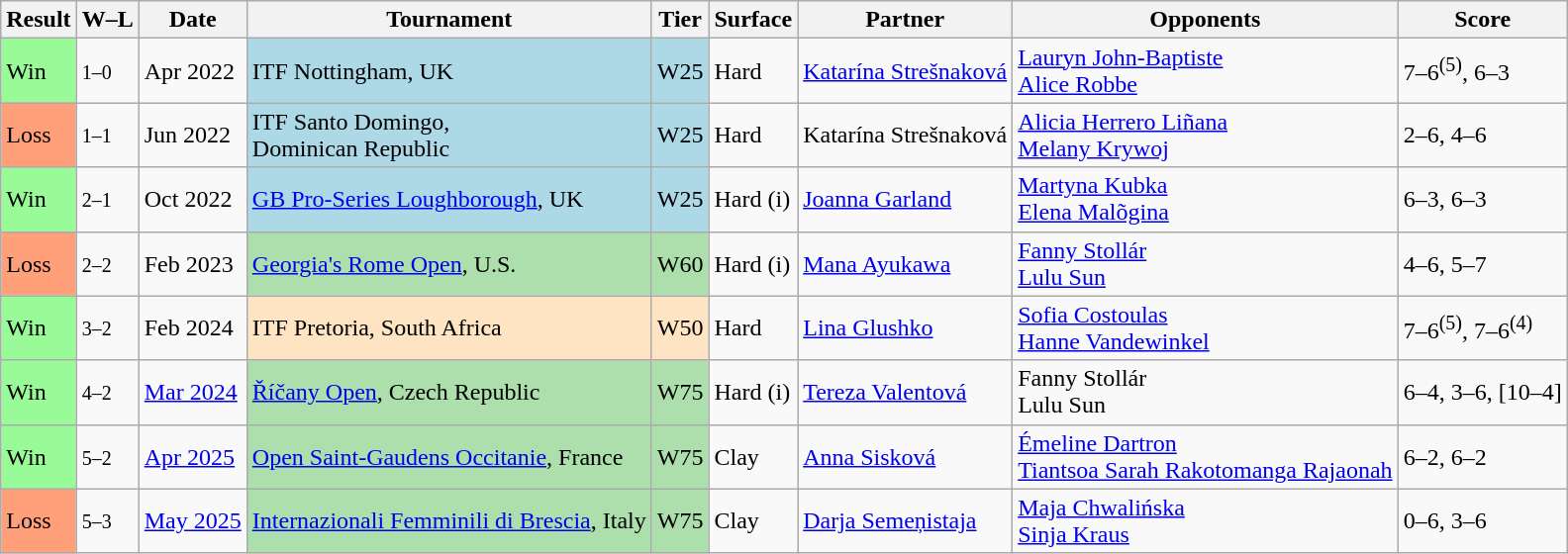<table class="sortable wikitable">
<tr>
<th>Result</th>
<th class="unsortable">W–L</th>
<th>Date</th>
<th>Tournament</th>
<th>Tier</th>
<th>Surface</th>
<th>Partner</th>
<th>Opponents</th>
<th class=unsortable>Score</th>
</tr>
<tr>
<td style="background:#98fb98;">Win</td>
<td><small>1–0</small></td>
<td>Apr 2022</td>
<td style="background:lightblue;">ITF Nottingham, UK</td>
<td style="background:lightblue;">W25</td>
<td>Hard</td>
<td> <a href='#'>Katarína Strešnaková</a></td>
<td> <a href='#'>Lauryn John-Baptiste</a> <br>  <a href='#'>Alice Robbe</a></td>
<td>7–6<sup>(5)</sup>, 6–3</td>
</tr>
<tr>
<td style="background:#ffa07a;">Loss</td>
<td><small>1–1</small></td>
<td>Jun 2022</td>
<td style="background:lightblue;">ITF Santo Domingo, <br>Dominican Republic</td>
<td style="background:lightblue;">W25</td>
<td>Hard</td>
<td> Katarína Strešnaková</td>
<td> <a href='#'>Alicia Herrero Liñana</a> <br>  <a href='#'>Melany Krywoj</a></td>
<td>2–6, 4–6</td>
</tr>
<tr>
<td style="background:#98fb98;">Win</td>
<td><small>2–1</small></td>
<td>Oct 2022</td>
<td style="background:lightblue;"><a href='#'>GB Pro-Series Loughborough</a>, UK</td>
<td style="background:lightblue;">W25</td>
<td>Hard (i)</td>
<td> <a href='#'>Joanna Garland</a></td>
<td> <a href='#'>Martyna Kubka</a> <br>  <a href='#'>Elena Malõgina</a></td>
<td>6–3, 6–3</td>
</tr>
<tr>
<td style="background:#ffa07a;">Loss</td>
<td><small>2–2</small></td>
<td>Feb 2023</td>
<td style="background:#addfad;"><a href='#'>Georgia's Rome Open</a>, U.S.</td>
<td style="background:#addfad;">W60</td>
<td>Hard (i)</td>
<td> <a href='#'>Mana Ayukawa</a></td>
<td> <a href='#'>Fanny Stollár</a> <br>  <a href='#'>Lulu Sun</a></td>
<td>4–6, 5–7</td>
</tr>
<tr>
<td style="background:#98fb98;">Win</td>
<td><small>3–2</small></td>
<td>Feb 2024</td>
<td style="background:#ffe4c4;">ITF Pretoria, South Africa</td>
<td style="background:#ffe4c4;">W50</td>
<td>Hard</td>
<td> <a href='#'>Lina Glushko</a></td>
<td> <a href='#'>Sofia Costoulas</a> <br>  <a href='#'>Hanne Vandewinkel</a></td>
<td>7–6<sup>(5)</sup>, 7–6<sup>(4)</sup></td>
</tr>
<tr>
<td style="background:#98fb98;">Win</td>
<td><small>4–2</small></td>
<td><a href='#'>Mar 2024</a></td>
<td style="background:#addfad;"><a href='#'>Říčany Open</a>, Czech Republic</td>
<td style="background:#addfad;">W75</td>
<td>Hard (i)</td>
<td> <a href='#'>Tereza Valentová</a></td>
<td> Fanny Stollár <br>  Lulu Sun</td>
<td>6–4, 3–6, [10–4]</td>
</tr>
<tr>
<td style="background:#98FB98;">Win</td>
<td><small>5–2</small></td>
<td><a href='#'>Apr 2025</a></td>
<td style="background:#addfad;"><a href='#'>Open Saint-Gaudens Occitanie</a>, France</td>
<td style="background:#addfad;">W75</td>
<td>Clay</td>
<td> <a href='#'>Anna Sisková</a></td>
<td> <a href='#'>Émeline Dartron</a> <br>  <a href='#'>Tiantsoa Sarah Rakotomanga Rajaonah</a></td>
<td>6–2, 6–2</td>
</tr>
<tr>
<td style="background:#ffa07a;">Loss</td>
<td><small>5–3</small></td>
<td><a href='#'>May 2025</a></td>
<td style="background:#addfad;"><a href='#'>Internazionali Femminili di Brescia</a>, Italy</td>
<td style="background:#addfad;">W75</td>
<td>Clay</td>
<td> <a href='#'>Darja Semeņistaja</a></td>
<td> <a href='#'>Maja Chwalińska</a> <br>  <a href='#'>Sinja Kraus</a></td>
<td>0–6, 3–6</td>
</tr>
</table>
